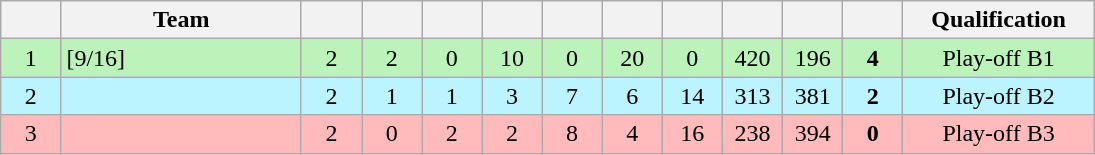<table class=wikitable style="text-align:center" width=730>
<tr>
<th width=5.5%></th>
<th width=22%>Team</th>
<th width=5.5%></th>
<th width=5.5%></th>
<th width=5.5%></th>
<th width=5.5%></th>
<th width=5.5%></th>
<th width=5.5%></th>
<th width=5.5%></th>
<th width=5.5%></th>
<th width=5.5%></th>
<th width=5.5%></th>
<th width=18%>Qualification</th>
</tr>
<tr bgcolor=#bbf3bb>
<td>1</td>
<td style="text-align:left"> [9/16]</td>
<td>2</td>
<td>2</td>
<td>0</td>
<td>10</td>
<td>0</td>
<td>20</td>
<td>0</td>
<td>420</td>
<td>196</td>
<td><strong>4</strong></td>
<td>Play-off B1</td>
</tr>
<tr bgcolor=#bbf3ff>
<td>2</td>
<td style="text-align:left"></td>
<td>2</td>
<td>1</td>
<td>1</td>
<td>3</td>
<td>7</td>
<td>6</td>
<td>14</td>
<td>313</td>
<td>381</td>
<td><strong>2</strong></td>
<td>Play-off B2</td>
</tr>
<tr bgcolor=#ffbbbb>
<td>3</td>
<td style="text-align:left"></td>
<td>2</td>
<td>0</td>
<td>2</td>
<td>2</td>
<td>8</td>
<td>4</td>
<td>16</td>
<td>238</td>
<td>394</td>
<td><strong>0</strong></td>
<td>Play-off B3</td>
</tr>
</table>
